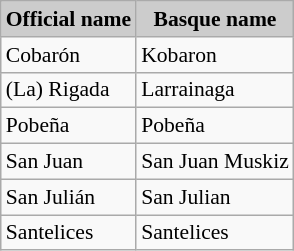<table class="wikitable" style="font-size:90%;">
<tr>
<th style="background: #CCCCCC;">Official name</th>
<th style="background: #CCCCCC;">Basque name</th>
</tr>
<tr>
<td>Cobarón</td>
<td>Kobaron</td>
</tr>
<tr>
<td>(La) Rigada</td>
<td>Larrainaga</td>
</tr>
<tr>
<td>Pobeña</td>
<td>Pobeña</td>
</tr>
<tr>
<td>San Juan</td>
<td>San Juan Muskiz</td>
</tr>
<tr>
<td>San Julián</td>
<td>San Julian</td>
</tr>
<tr>
<td>Santelices</td>
<td>Santelices</td>
</tr>
</table>
